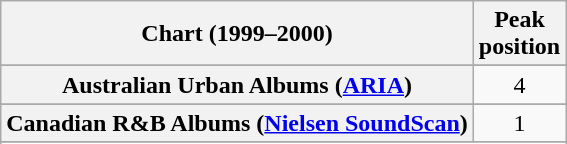<table class="wikitable sortable plainrowheaders">
<tr>
<th scope="col">Chart (1999–2000)</th>
<th scope="col">Peak<br>position</th>
</tr>
<tr>
</tr>
<tr>
<th scope="row">Australian Urban Albums (<a href='#'>ARIA</a>)</th>
<td align="center">4</td>
</tr>
<tr>
</tr>
<tr>
</tr>
<tr>
</tr>
<tr>
<th scope="row">Canadian R&B Albums (<a href='#'>Nielsen SoundScan</a>)</th>
<td style="text-align:center;">1</td>
</tr>
<tr>
</tr>
<tr>
</tr>
<tr>
</tr>
<tr>
</tr>
<tr>
</tr>
<tr>
</tr>
<tr>
</tr>
<tr>
</tr>
<tr>
</tr>
<tr>
</tr>
<tr>
</tr>
<tr>
</tr>
<tr>
</tr>
</table>
